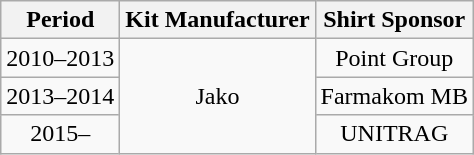<table class="wikitable" style="text-align: center">
<tr>
<th>Period</th>
<th>Kit Manufacturer</th>
<th>Shirt Sponsor</th>
</tr>
<tr>
<td>2010–2013</td>
<td rowspan=3>Jako</td>
<td>Point Group</td>
</tr>
<tr>
<td>2013–2014</td>
<td>Farmakom MB</td>
</tr>
<tr>
<td>2015–</td>
<td>UNITRAG</td>
</tr>
</table>
